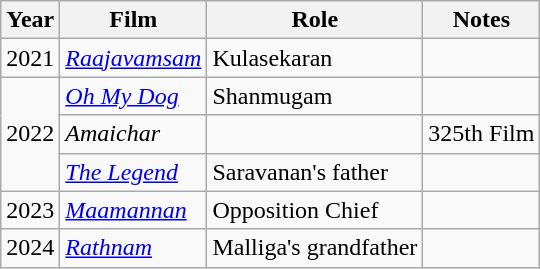<table class="wikitable">
<tr>
<th>Year</th>
<th>Film</th>
<th>Role</th>
<th>Notes</th>
</tr>
<tr>
<td>2021</td>
<td><em><a href='#'>Raajavamsam</a></em></td>
<td>Kulasekaran</td>
<td></td>
</tr>
<tr>
<td rowspan="3">2022</td>
<td><em><a href='#'>Oh My Dog</a></em></td>
<td>Shanmugam</td>
<td></td>
</tr>
<tr>
<td><em>Amaichar</em></td>
<td></td>
<td>325th Film</td>
</tr>
<tr>
<td><em><a href='#'>The Legend</a></em></td>
<td>Saravanan's father</td>
<td></td>
</tr>
<tr>
<td>2023</td>
<td><em><a href='#'>Maamannan</a></em></td>
<td>Opposition Chief</td>
<td></td>
</tr>
<tr>
<td>2024</td>
<td><em><a href='#'>Rathnam</a></em></td>
<td>Malliga's grandfather</td>
<td></td>
</tr>
</table>
